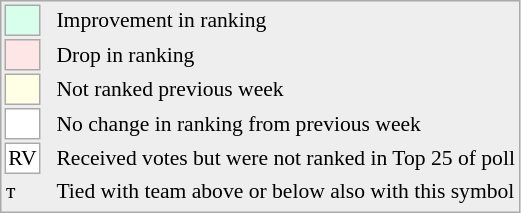<table style="font-size:90%; border:1px solid #aaa; white-space:nowrap; background:#eee;">
<tr>
<td style="background:#d8ffeb; width:20px; border:1px solid #aaa;"> </td>
<td rowspan=6> </td>
<td>Improvement in ranking</td>
</tr>
<tr>
<td style="background:#ffe6e6; width:20px; border:1px solid #aaa;"> </td>
<td>Drop in ranking</td>
</tr>
<tr>
<td style="background:#ffffe6; width:20px; border:1px solid #aaa;"> </td>
<td>Not ranked previous week</td>
</tr>
<tr>
<td style="background:#fff; width:20px; border:1px solid #aaa;"> </td>
<td>No change in ranking from previous week</td>
</tr>
<tr>
<td style="text-align:center; width:20px; border:1px solid #aaa; background:white;">RV</td>
<td>Received votes but were not ranked in Top 25 of poll</td>
</tr>
<tr>
<td>т</td>
<td>Tied with team above or below also with this symbol</td>
</tr>
<tr>
</tr>
</table>
